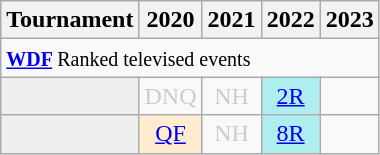<table class="wikitable" style="width:20%; margin:0">
<tr>
<th>Tournament</th>
<th>2020</th>
<th>2021</th>
<th>2022</th>
<th>2023</th>
</tr>
<tr>
<td colspan="5" style="text-align:left"><small><strong><a href='#'>WDF</a> </strong>Ranked televised events</small></td>
</tr>
<tr>
<td style="background:#efefef;"></td>
<td style="text-align:center; color:#ccc;">DNQ</td>
<td style="text-align:center; color:#ccc;">NH</td>
<td style="text-align:center; background:#afeeee;"><a href='#'>2R</a></td>
<td></td>
</tr>
<tr>
<td style="background:#efefef;"></td>
<td style="text-align:center; background:#ffebcd;"><a href='#'>QF</a></td>
<td style="text-align:center; color:#ccc;">NH</td>
<td style="text-align:center; background:#afeeee;"><a href='#'>8R</a></td>
<td></td>
</tr>
</table>
